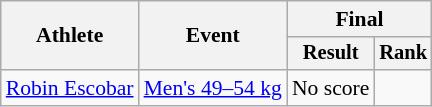<table class=wikitable style="font-size:90%">
<tr>
<th rowspan="2">Athlete</th>
<th rowspan="2">Event</th>
<th colspan="2">Final</th>
</tr>
<tr style="font-size:95%">
<th>Result</th>
<th>Rank</th>
</tr>
<tr align=center>
<td align=left><a href='#'>Robin Escobar</a></td>
<td align=left><a href='#'>Men's 49–54 kg</a></td>
<td>No score</td>
<td></td>
</tr>
</table>
